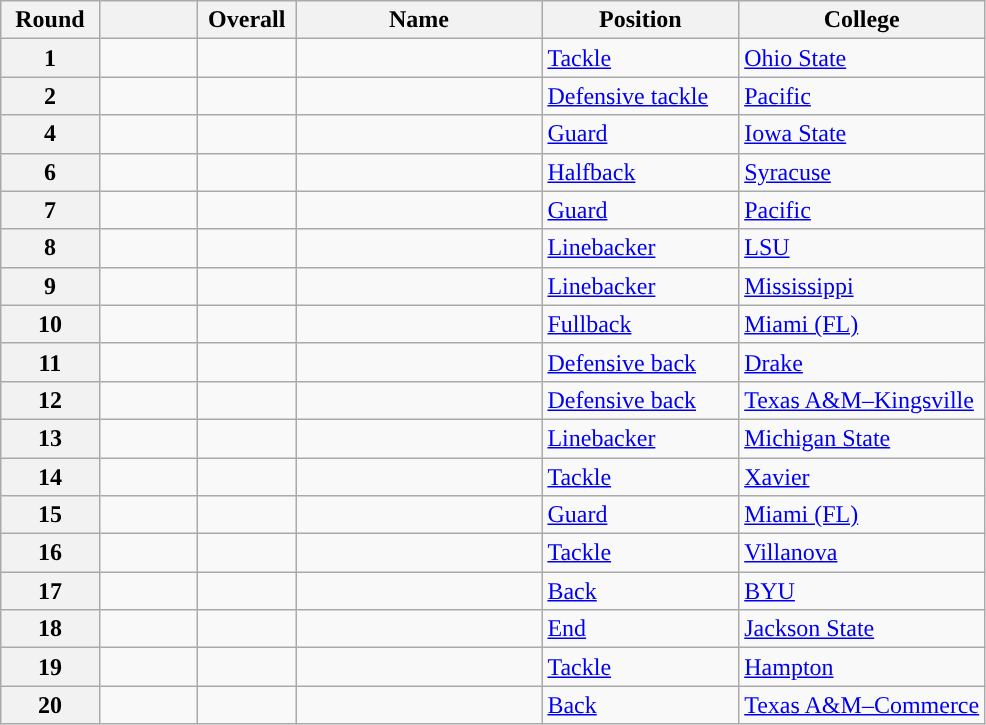<table class="wikitable sortable">
<tr>
<th scope="col" style="width: 10%;">Round</th>
<th scope="col" style="width: 10%;"></th>
<th scope="col" style="width: 10%;">Overall</th>
<th scope="col" style="width: 25%;">Name</th>
<th scope="col" style="width: 20%;">Position</th>
<th scope="col" style="width: 25%;">College</th>
</tr>
<tr>
<th scope="row">1</th>
<td></td>
<td></td>
<td></td>
<td><a href='#'>Tackle</a></td>
<td><a href='#'>Ohio State</a></td>
</tr>
<tr>
<th scope="row">2</th>
<td></td>
<td></td>
<td></td>
<td><a href='#'>Defensive tackle</a></td>
<td><a href='#'>Pacific</a></td>
</tr>
<tr>
<th scope="row">4</th>
<td></td>
<td></td>
<td></td>
<td><a href='#'>Guard</a></td>
<td><a href='#'>Iowa State</a></td>
</tr>
<tr>
<th scope="row">6</th>
<td></td>
<td></td>
<td></td>
<td><a href='#'>Halfback</a></td>
<td><a href='#'>Syracuse</a></td>
</tr>
<tr>
<th scope="row">7</th>
<td></td>
<td></td>
<td></td>
<td><a href='#'>Guard</a></td>
<td><a href='#'>Pacific</a></td>
</tr>
<tr>
<th scope="row">8</th>
<td></td>
<td></td>
<td></td>
<td><a href='#'>Linebacker</a></td>
<td><a href='#'>LSU</a></td>
</tr>
<tr>
<th scope="row">9</th>
<td></td>
<td></td>
<td></td>
<td><a href='#'>Linebacker</a></td>
<td><a href='#'>Mississippi</a></td>
</tr>
<tr>
<th scope="row">10</th>
<td></td>
<td></td>
<td></td>
<td><a href='#'>Fullback</a></td>
<td><a href='#'>Miami (FL)</a></td>
</tr>
<tr>
<th scope="row">11</th>
<td></td>
<td></td>
<td></td>
<td><a href='#'>Defensive back</a></td>
<td><a href='#'>Drake</a></td>
</tr>
<tr>
<th scope="row">12</th>
<td></td>
<td></td>
<td></td>
<td><a href='#'>Defensive back</a></td>
<td><a href='#'>Texas A&M–Kingsville</a></td>
</tr>
<tr>
<th scope="row">13</th>
<td></td>
<td></td>
<td></td>
<td><a href='#'>Linebacker</a></td>
<td><a href='#'>Michigan State</a></td>
</tr>
<tr>
<th scope="row">14</th>
<td></td>
<td></td>
<td></td>
<td><a href='#'>Tackle</a></td>
<td><a href='#'>Xavier</a></td>
</tr>
<tr>
<th scope="row">15</th>
<td></td>
<td></td>
<td></td>
<td><a href='#'>Guard</a></td>
<td><a href='#'>Miami (FL)</a></td>
</tr>
<tr>
<th scope="row">16</th>
<td></td>
<td></td>
<td></td>
<td><a href='#'>Tackle</a></td>
<td><a href='#'>Villanova</a></td>
</tr>
<tr>
<th scope="row">17</th>
<td></td>
<td></td>
<td></td>
<td><a href='#'>Back</a></td>
<td><a href='#'>BYU</a></td>
</tr>
<tr>
<th scope="row">18</th>
<td></td>
<td></td>
<td></td>
<td><a href='#'>End</a></td>
<td><a href='#'>Jackson State</a></td>
</tr>
<tr>
<th scope="row">19</th>
<td></td>
<td></td>
<td></td>
<td><a href='#'>Tackle</a></td>
<td><a href='#'>Hampton</a></td>
</tr>
<tr>
<th scope="row">20</th>
<td></td>
<td></td>
<td></td>
<td><a href='#'>Back</a></td>
<td><a href='#'>Texas A&M–Commerce</a></td>
</tr>
</table>
